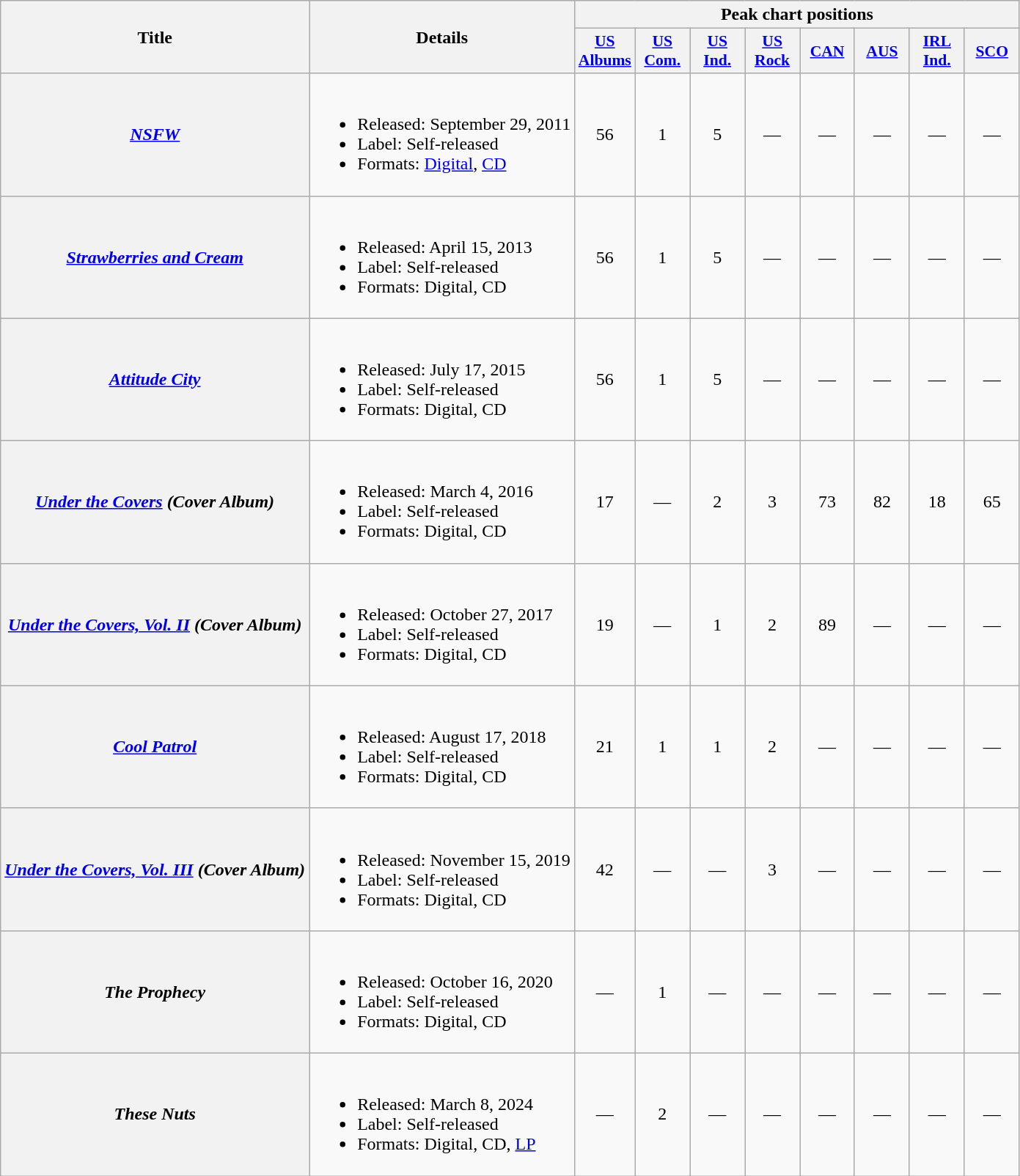<table class="wikitable plainrowheaders">
<tr>
<th rowspan=2>Title</th>
<th rowspan=2>Details</th>
<th colspan=9>Peak chart positions</th>
</tr>
<tr>
<th scope="col" style="width:3em;font-size:90%;"><a href='#'>US<br>Albums</a><br></th>
<th scope="col" style="width:3em;font-size:90%;"><a href='#'>US<br>Com.</a><br></th>
<th scope="col" style="width:3em;font-size:90%;"><a href='#'>US<br>Ind.</a><br></th>
<th scope="col" style="width:3em;font-size:90%;"><a href='#'>US<br>Rock</a><br></th>
<th scope="col" style="width:3em;font-size:90%;"><a href='#'>CAN</a><br></th>
<th scope="col" style="width:3em;font-size:90%;"><a href='#'>AUS</a><br></th>
<th scope="col" style="width:3em;font-size:90%;"><a href='#'>IRL<br>Ind.</a><br></th>
<th scope="col" style="width:3em;font-size:90%;"><a href='#'>SCO</a><br></th>
</tr>
<tr>
<th scope="row"><em><a href='#'>NSFW</a></em></th>
<td><br><ul><li>Released: September 29, 2011</li><li>Label: Self-released</li><li>Formats: <a href='#'>Digital</a>, <a href='#'>CD</a></li></ul></td>
<td style="text-align:center;">56</td>
<td style="text-align:center;">1</td>
<td style="text-align:center;">5</td>
<td style="text-align:center;">—</td>
<td style="text-align:center;">—</td>
<td style="text-align:center;">—</td>
<td style="text-align:center;">—</td>
<td style="text-align:center;">—</td>
</tr>
<tr>
<th scope="row"><em><a href='#'>Strawberries and Cream</a></em></th>
<td><br><ul><li>Released: April 15, 2013</li><li>Label: Self-released</li><li>Formats: Digital, CD</li></ul></td>
<td style="text-align:center;">56</td>
<td style="text-align:center;">1</td>
<td style="text-align:center;">5</td>
<td style="text-align:center;">—</td>
<td style="text-align:center;">—</td>
<td style="text-align:center;">—</td>
<td style="text-align:center;">—</td>
<td style="text-align:center;">—</td>
</tr>
<tr>
<th scope="row"><em><a href='#'>Attitude City</a></em></th>
<td><br><ul><li>Released: July 17, 2015</li><li>Label: Self-released</li><li>Formats: Digital, CD</li></ul></td>
<td style="text-align:center;">56</td>
<td style="text-align:center;">1</td>
<td style="text-align:center;">5</td>
<td style="text-align:center;">—</td>
<td style="text-align:center;">—</td>
<td style="text-align:center;">—</td>
<td style="text-align:center;">—</td>
<td style="text-align:center;">—</td>
</tr>
<tr>
<th scope="row"><em><a href='#'>Under the Covers</a> (Cover Album)</em></th>
<td><br><ul><li>Released: March 4, 2016</li><li>Label: Self-released</li><li>Formats: Digital, CD</li></ul></td>
<td style="text-align:center;">17</td>
<td style="text-align:center;">—</td>
<td style="text-align:center;">2</td>
<td style="text-align:center;">3</td>
<td style="text-align:center;">73</td>
<td style="text-align:center;">82</td>
<td style="text-align:center;">18</td>
<td style="text-align:center;">65</td>
</tr>
<tr>
<th scope="row"><em><a href='#'>Under the Covers, Vol. II</a> (Cover Album)</em></th>
<td><br><ul><li>Released: October 27, 2017</li><li>Label: Self-released</li><li>Formats: Digital, CD</li></ul></td>
<td style="text-align:center;">19</td>
<td style="text-align:center;">—</td>
<td style="text-align:center;">1</td>
<td style="text-align:center;">2</td>
<td style="text-align:center;">89</td>
<td style="text-align:center;">—</td>
<td style="text-align:center;">—</td>
<td style="text-align:center;">—</td>
</tr>
<tr>
<th scope="row"><em><a href='#'>Cool Patrol</a></em></th>
<td><br><ul><li>Released: August 17, 2018</li><li>Label: Self-released</li><li>Formats: Digital, CD</li></ul></td>
<td style="text-align:center;">21</td>
<td style="text-align:center;">1</td>
<td style="text-align:center;">1</td>
<td style="text-align:center;">2</td>
<td style="text-align:center;">—</td>
<td style="text-align:center;">—</td>
<td style="text-align:center;">—</td>
<td style="text-align:center;">—</td>
</tr>
<tr>
<th scope="row"><em><a href='#'>Under the Covers, Vol. III</a> (Cover Album)</em></th>
<td><br><ul><li>Released: November 15, 2019</li><li>Label: Self-released</li><li>Formats: Digital, CD</li></ul></td>
<td style="text-align:center;">42</td>
<td style="text-align:center;">—</td>
<td style="text-align:center;">—</td>
<td style="text-align:center;">3</td>
<td style="text-align:center;">—</td>
<td style="text-align:center;">—</td>
<td style="text-align:center;">—</td>
<td style="text-align:center;">—</td>
</tr>
<tr>
<th scope="row"><em>The Prophecy</em></th>
<td><br><ul><li>Released: October 16, 2020</li><li>Label: Self-released</li><li>Formats: Digital, CD</li></ul></td>
<td style="text-align:center;">—</td>
<td style="text-align:center;">1</td>
<td style="text-align:center;">—</td>
<td style="text-align:center;">—</td>
<td style="text-align:center;">—</td>
<td style="text-align:center;">—</td>
<td style="text-align:center;">—</td>
<td style="text-align:center;">—</td>
</tr>
<tr>
<th scope="row"><em>These Nuts</em></th>
<td><br><ul><li>Released: March 8, 2024</li><li>Label: Self-released</li><li>Formats: Digital, CD, <a href='#'>LP</a></li></ul></td>
<td style="text-align:center;">—</td>
<td style="text-align:center;">2</td>
<td style="text-align:center;">—</td>
<td style="text-align:center;">—</td>
<td style="text-align:center;">—</td>
<td style="text-align:center;">—</td>
<td style="text-align:center;">—</td>
<td style="text-align:center;">—</td>
</tr>
</table>
